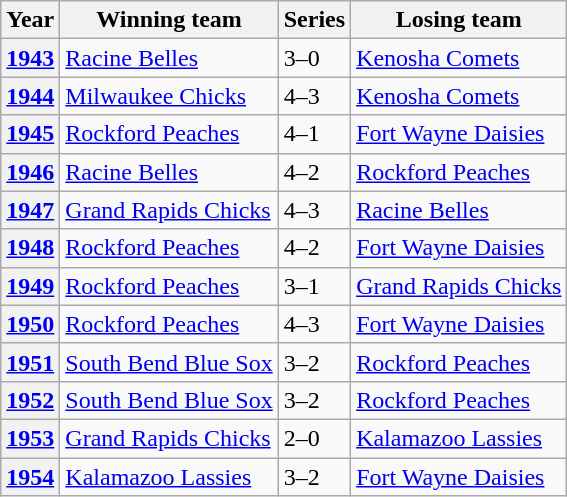<table class="wikitable">
<tr>
<th scope="col">Year</th>
<th scope="col">Winning team</th>
<th scope="col">Series</th>
<th scope="col">Losing team</th>
</tr>
<tr>
<th scope="row" style="text-align:left;"><a href='#'>1943</a></th>
<td><a href='#'>Racine Belles</a></td>
<td>3–0</td>
<td><a href='#'>Kenosha Comets</a></td>
</tr>
<tr>
<th scope="row" style="text-align:left;"><a href='#'>1944</a></th>
<td><a href='#'>Milwaukee Chicks</a></td>
<td>4–3</td>
<td><a href='#'>Kenosha Comets</a></td>
</tr>
<tr>
<th scope="row" style="text-align:left;"><a href='#'>1945</a></th>
<td><a href='#'>Rockford Peaches</a></td>
<td>4–1</td>
<td><a href='#'>Fort Wayne Daisies</a></td>
</tr>
<tr>
<th scope="row" style="text-align:left;"><a href='#'>1946</a></th>
<td><a href='#'>Racine Belles</a></td>
<td>4–2</td>
<td><a href='#'>Rockford Peaches</a></td>
</tr>
<tr>
<th scope="row" style="text-align:left;"><a href='#'>1947</a></th>
<td><a href='#'>Grand Rapids Chicks</a></td>
<td>4–3</td>
<td><a href='#'>Racine Belles</a></td>
</tr>
<tr>
<th scope="row" style="text-align:left;"><a href='#'>1948</a></th>
<td><a href='#'>Rockford Peaches</a></td>
<td>4–2</td>
<td><a href='#'>Fort Wayne Daisies</a></td>
</tr>
<tr>
<th scope="row" style="text-align:left;"><a href='#'>1949</a></th>
<td><a href='#'>Rockford Peaches</a></td>
<td>3–1</td>
<td><a href='#'>Grand Rapids Chicks</a></td>
</tr>
<tr>
<th scope="row" style="text-align:left;"><a href='#'>1950</a></th>
<td><a href='#'>Rockford Peaches</a></td>
<td>4–3</td>
<td><a href='#'>Fort Wayne Daisies</a></td>
</tr>
<tr>
<th scope="row" style="text-align:left;"><a href='#'>1951</a></th>
<td><a href='#'>South Bend Blue Sox</a></td>
<td>3–2</td>
<td><a href='#'>Rockford Peaches</a></td>
</tr>
<tr>
<th scope="row" style="text-align:left;"><a href='#'>1952</a></th>
<td><a href='#'>South Bend Blue Sox</a></td>
<td>3–2</td>
<td><a href='#'>Rockford Peaches</a></td>
</tr>
<tr>
<th scope="row" style="text-align:left;"><a href='#'>1953</a></th>
<td><a href='#'>Grand Rapids Chicks</a></td>
<td>2–0</td>
<td><a href='#'>Kalamazoo Lassies</a></td>
</tr>
<tr>
<th scope="row" style="text-align:left;"><a href='#'>1954</a></th>
<td><a href='#'>Kalamazoo Lassies</a></td>
<td>3–2</td>
<td><a href='#'>Fort Wayne Daisies</a></td>
</tr>
</table>
